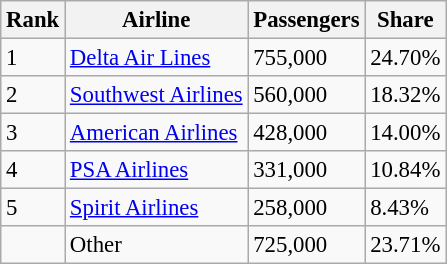<table class="wikitable sortable" style="font-size: 95%">
<tr>
<th>Rank</th>
<th>Airline</th>
<th>Passengers</th>
<th>Share</th>
</tr>
<tr>
<td>1</td>
<td><a href='#'>Delta Air Lines</a></td>
<td>755,000</td>
<td>24.70%</td>
</tr>
<tr>
<td>2</td>
<td><a href='#'>Southwest Airlines</a></td>
<td>560,000</td>
<td>18.32%</td>
</tr>
<tr>
<td>3</td>
<td><a href='#'>American Airlines</a></td>
<td>428,000</td>
<td>14.00%</td>
</tr>
<tr>
<td>4</td>
<td><a href='#'>PSA Airlines</a></td>
<td>331,000</td>
<td>10.84%</td>
</tr>
<tr>
<td>5</td>
<td><a href='#'>Spirit Airlines</a></td>
<td>258,000</td>
<td>8.43%</td>
</tr>
<tr>
<td></td>
<td>Other</td>
<td>725,000</td>
<td>23.71%</td>
</tr>
</table>
